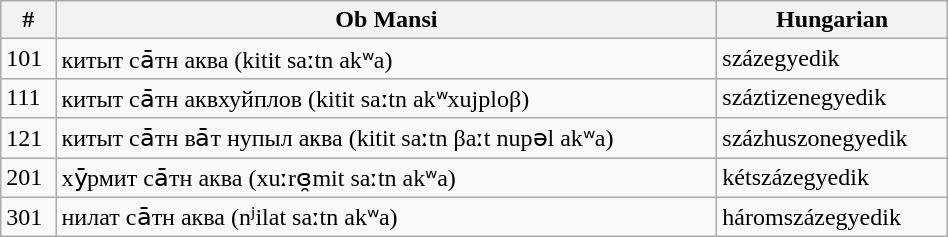<table class="wikitable" border="0" width="50%">
<tr>
<th>#</th>
<th>Ob Mansi</th>
<th>Hungarian</th>
</tr>
<tr>
<td>101</td>
<td>китыт са̄тн аква (kitit saːtn akʷa)</td>
<td>százegyedik</td>
</tr>
<tr>
<td>111</td>
<td>китыт са̄тн аквхуйплов  (kitit saːtn akʷxujploβ)</td>
<td>száztizenegyedik</td>
</tr>
<tr>
<td>121</td>
<td>китыт са̄тн ва̄т нупыл аква (kitit saːtn βaːt nupəl akʷa)</td>
<td>százhuszonegyedik</td>
</tr>
<tr>
<td>201</td>
<td>хӯрмит са̄тн аква (xuːrɞ̯mit saːtn akʷa)</td>
<td>kétszázegyedik</td>
</tr>
<tr>
<td>301</td>
<td>нилат са̄тн аква (nʲilat saːtn akʷa)</td>
<td>háromszázegyedik</td>
</tr>
</table>
